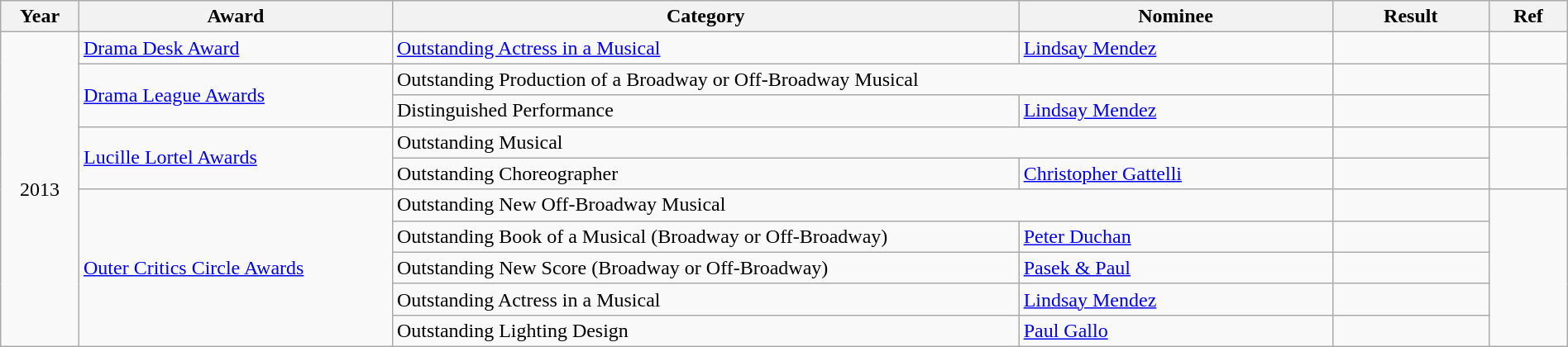<table class="wikitable" width="100%">
<tr>
<th width="5%">Year</th>
<th width="20%">Award</th>
<th width="40%">Category</th>
<th width="20%">Nominee</th>
<th width="10%">Result</th>
<th width="5%">Ref</th>
</tr>
<tr>
<td rowspan="10" align="center">2013</td>
<td><a href='#'>Drama Desk Award</a></td>
<td><a href='#'>Outstanding Actress in a Musical</a></td>
<td><a href='#'>Lindsay Mendez</a></td>
<td></td>
<td align="center"></td>
</tr>
<tr>
<td rowspan="2"><a href='#'>Drama League Awards</a></td>
<td colspan="2">Outstanding Production of a Broadway or Off-Broadway Musical</td>
<td></td>
<td rowspan="2" align="center"></td>
</tr>
<tr>
<td>Distinguished Performance</td>
<td><a href='#'>Lindsay Mendez</a></td>
<td></td>
</tr>
<tr>
<td rowspan="2"><a href='#'>Lucille Lortel Awards</a></td>
<td colspan="2">Outstanding Musical</td>
<td></td>
<td rowspan="2" align="center"></td>
</tr>
<tr>
<td>Outstanding Choreographer</td>
<td><a href='#'>Christopher Gattelli</a></td>
<td></td>
</tr>
<tr>
<td rowspan="5"><a href='#'>Outer Critics Circle Awards</a></td>
<td colspan="2">Outstanding New Off-Broadway Musical</td>
<td></td>
<td rowspan="5" align="center"></td>
</tr>
<tr>
<td>Outstanding Book of a Musical (Broadway or Off-Broadway)</td>
<td><a href='#'>Peter Duchan</a></td>
<td></td>
</tr>
<tr>
<td>Outstanding New Score (Broadway or Off-Broadway)</td>
<td><a href='#'>Pasek & Paul</a></td>
<td></td>
</tr>
<tr>
<td>Outstanding Actress in a Musical</td>
<td><a href='#'>Lindsay Mendez</a></td>
<td></td>
</tr>
<tr>
<td>Outstanding Lighting Design</td>
<td><a href='#'>Paul Gallo</a></td>
<td></td>
</tr>
</table>
